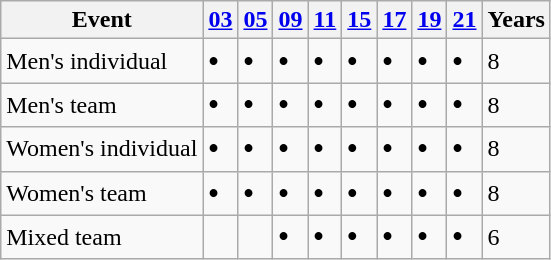<table class="wikitable">
<tr>
<th>Event</th>
<th><a href='#'>03</a></th>
<th><a href='#'>05</a></th>
<th><a href='#'>09</a></th>
<th><a href='#'>11</a></th>
<th><a href='#'>15</a></th>
<th><a href='#'>17</a></th>
<th><a href='#'>19</a></th>
<th><a href='#'>21</a></th>
<th>Years</th>
</tr>
<tr>
<td align=left>Men's individual</td>
<td><big><strong>•</strong></big></td>
<td><big><strong>•</strong></big></td>
<td><big><strong>•</strong></big></td>
<td><big><strong>•</strong></big></td>
<td><big><strong>•</strong></big></td>
<td><big><strong>•</strong></big></td>
<td><big><strong>•</strong></big></td>
<td><big><strong>•</strong></big></td>
<td>8</td>
</tr>
<tr>
<td align=left>Men's team</td>
<td><big><strong>•</strong></big></td>
<td><big><strong>•</strong></big></td>
<td><big><strong>•</strong></big></td>
<td><big><strong>•</strong></big></td>
<td><big><strong>•</strong></big></td>
<td><big><strong>•</strong></big></td>
<td><big><strong>•</strong></big></td>
<td><big><strong>•</strong></big></td>
<td>8</td>
</tr>
<tr>
<td align=left>Women's individual</td>
<td><big><strong>•</strong></big></td>
<td><big><strong>•</strong></big></td>
<td><big><strong>•</strong></big></td>
<td><big><strong>•</strong></big></td>
<td><big><strong>•</strong></big></td>
<td><big><strong>•</strong></big></td>
<td><big><strong>•</strong></big></td>
<td><big><strong>•</strong></big></td>
<td>8</td>
</tr>
<tr>
<td align=left>Women's team</td>
<td><big><strong>•</strong></big></td>
<td><big><strong>•</strong></big></td>
<td><big><strong>•</strong></big></td>
<td><big><strong>•</strong></big></td>
<td><big><strong>•</strong></big></td>
<td><big><strong>•</strong></big></td>
<td><big><strong>•</strong></big></td>
<td><big><strong>•</strong></big></td>
<td>8</td>
</tr>
<tr>
<td align=left>Mixed team</td>
<td></td>
<td></td>
<td><big><strong>•</strong></big></td>
<td><big><strong>•</strong></big></td>
<td><big><strong>•</strong></big></td>
<td><big><strong>•</strong></big></td>
<td><big><strong>•</strong></big></td>
<td><big><strong>•</strong></big></td>
<td>6</td>
</tr>
</table>
